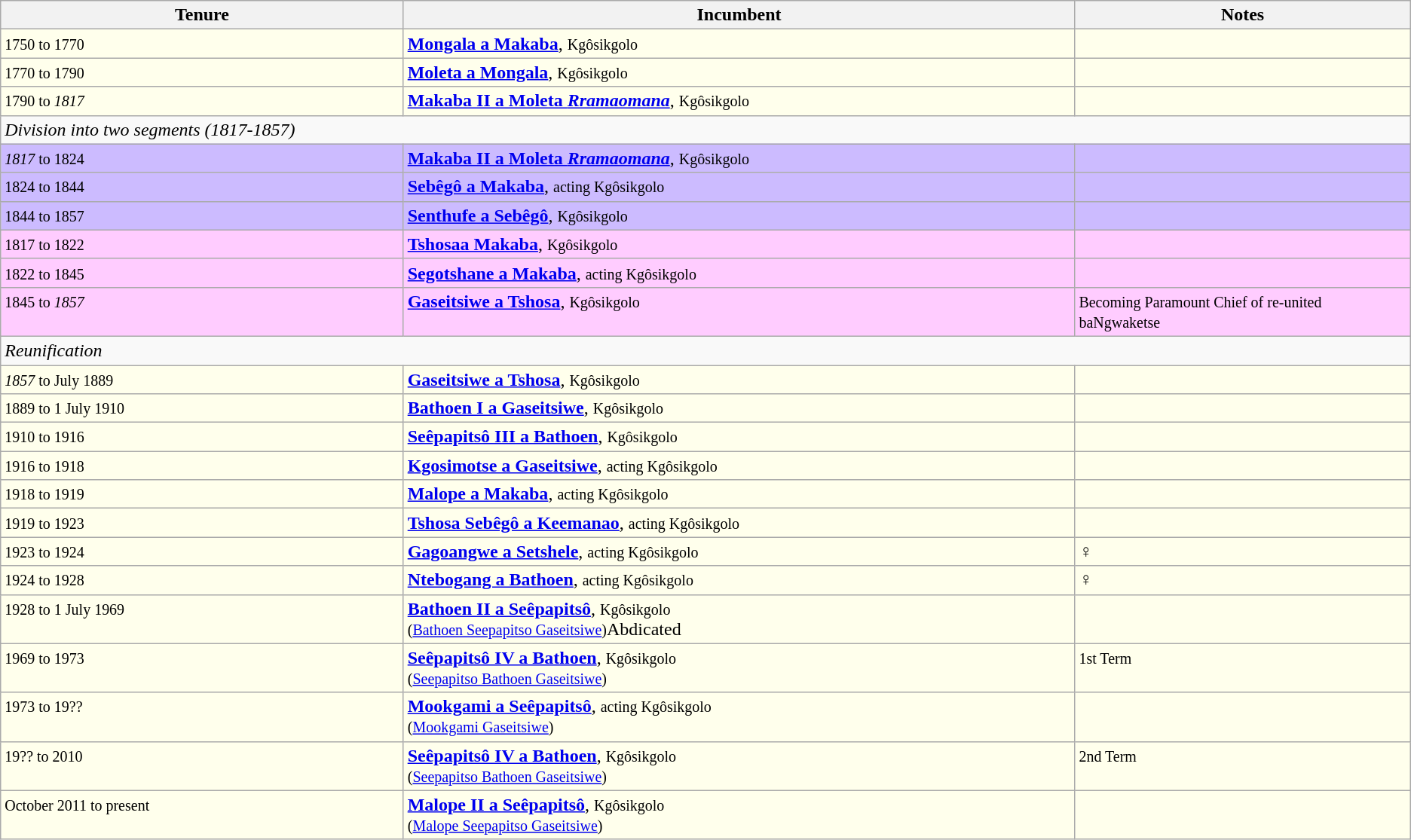<table class="wikitable">
<tr align=left>
<th width="18%">Tenure</th>
<th width="30%">Incumbent</th>
<th width="15%">Notes</th>
</tr>
<tr valign=top bgcolor="#ffffec">
<td><small>1750 to 1770</small></td>
<td><strong><a href='#'>Mongala a Makaba</a></strong>, <small>Kgôsikgolo</small></td>
<td> </td>
</tr>
<tr valign=top bgcolor="#ffffec">
<td><small>1770 to 1790</small></td>
<td><strong><a href='#'>Moleta a Mongala</a></strong>, <small>Kgôsikgolo</small></td>
<td> </td>
</tr>
<tr valign=top bgcolor="#ffffec">
<td><small>1790 to <em>1817</em></small></td>
<td><strong><a href='#'>Makaba II a Moleta <em>Rramaomana</em></a></strong>, <small>Kgôsikgolo</small></td>
<td> </td>
</tr>
<tr>
<td colspan="3"><em>Division into two segments (1817-1857)</em></td>
</tr>
<tr valign=top bgcolor="#ccbbff">
<td><small><em>1817</em> to 1824</small></td>
<td><strong><a href='#'>Makaba II a Moleta <em>Rramaomana</em></a></strong>, <small>Kgôsikgolo</small></td>
<td> </td>
</tr>
<tr bgcolor="#ccbbff">
<td valign=top><small>1824 to 1844</small></td>
<td><strong><a href='#'>Sebêgô a Makaba</a></strong>, <small>acting Kgôsikgolo</small></td>
<td> </td>
</tr>
<tr valign=top bgcolor="#ccbbff">
<td><small>1844 to 1857</small></td>
<td><strong><a href='#'>Senthufe a Sebêgô</a></strong>, <small>Kgôsikgolo</small></td>
<td> </td>
</tr>
<tr valign=top bgcolor="#ffccff">
<td><small>1817 to 1822</small></td>
<td><strong><a href='#'>Tshosaa Makaba</a></strong>, <small>Kgôsikgolo</small></td>
<td> </td>
</tr>
<tr valign=top bgcolor="#ffccff">
<td><small>1822 to 1845</small></td>
<td><strong><a href='#'>Segotshane a Makaba</a></strong>, <small>acting Kgôsikgolo</small></td>
<td> </td>
</tr>
<tr valign=top bgcolor="#ffccff">
<td><small>1845 to <em>1857</em></small></td>
<td><strong><a href='#'>Gaseitsiwe a Tshosa</a></strong>, <small>Kgôsikgolo</small></td>
<td><small>Becoming Paramount Chief of re-united baNgwaketse</small></td>
</tr>
<tr>
<td colspan="3"><em>Reunification</em></td>
</tr>
<tr valign=top bgcolor="#ffffec">
<td><small><em>1857</em> to July 1889</small></td>
<td><strong><a href='#'>Gaseitsiwe a Tshosa</a></strong>, <small>Kgôsikgolo</small></td>
<td> </td>
</tr>
<tr valign=top bgcolor="#ffffec">
<td><small>1889 to 1 July 1910</small></td>
<td><strong><a href='#'>Bathoen I a Gaseitsiwe</a></strong>, <small>Kgôsikgolo</small></td>
<td> </td>
</tr>
<tr valign=top bgcolor="#ffffec">
<td><small>1910 to 1916</small></td>
<td><strong><a href='#'>Seêpapitsô III a Bathoen</a></strong>, <small>Kgôsikgolo</small></td>
<td> </td>
</tr>
<tr valign=top bgcolor="#ffffec">
<td><small>1916 to 1918</small></td>
<td><strong><a href='#'>Kgosimotse a Gaseitsiwe</a></strong>, <small>acting Kgôsikgolo</small></td>
<td> </td>
</tr>
<tr valign=top bgcolor="#ffffec">
<td><small>1918 to 1919</small></td>
<td><strong><a href='#'>Malope a Makaba</a></strong>, <small>acting Kgôsikgolo</small></td>
<td> </td>
</tr>
<tr valign=top bgcolor="#ffffec">
<td><small>1919 to 1923</small></td>
<td><strong><a href='#'>Tshosa Sebêgô a Keemanao</a></strong>, <small>acting Kgôsikgolo</small></td>
<td> </td>
</tr>
<tr valign=top bgcolor="#ffffec">
<td><small>1923 to 1924</small></td>
<td><strong><a href='#'>Gagoangwe a Setshele</a></strong>, <small>acting Kgôsikgolo</small></td>
<td>♀</td>
</tr>
<tr valign=top bgcolor="#ffffec">
<td><small>1924 to 1928</small></td>
<td><strong><a href='#'>Ntebogang a Bathoen</a></strong>, <small>acting Kgôsikgolo</small></td>
<td>♀</td>
</tr>
<tr valign=top bgcolor="#ffffec">
<td><small>1928 to 1 July 1969</small></td>
<td><strong><a href='#'>Bathoen II a Seêpapitsô</a></strong>, <small>Kgôsikgolo<br>(<a href='#'>Bathoen Seepapitso Gaseitsiwe</a>)</small>Abdicated</td>
<td> </td>
</tr>
<tr valign=top bgcolor="#ffffec">
<td><small>1969 to 1973</small></td>
<td><strong><a href='#'>Seêpapitsô IV a Bathoen</a></strong>, <small>Kgôsikgolo<br>(<a href='#'>Seepapitso Bathoen Gaseitsiwe</a>)</small></td>
<td><small>1st Term</small></td>
</tr>
<tr valign=top bgcolor="#ffffec">
<td><small>1973 to 19??</small></td>
<td><strong><a href='#'>Mookgami a Seêpapitsô</a></strong>, <small>acting Kgôsikgolo<br>(<a href='#'>Mookgami Gaseitsiwe</a>)</small></td>
<td> </td>
</tr>
<tr valign=top bgcolor="#ffffec">
<td><small>19?? to 2010</small></td>
<td><strong><a href='#'>Seêpapitsô IV a Bathoen</a></strong>, <small>Kgôsikgolo<br>(<a href='#'>Seepapitso Bathoen Gaseitsiwe</a>)</small></td>
<td><small>2nd Term</small></td>
</tr>
<tr valign=top bgcolor="#ffffec">
<td><small>October 2011 to present</small></td>
<td><strong><a href='#'>Malope II a Seêpapitsô</a></strong>, <small>Kgôsikgolo<br>(<a href='#'>Malope Seepapitso Gaseitsiwe</a>)</small></td>
<td></td>
</tr>
</table>
